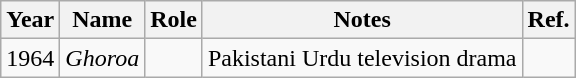<table class="wikitable">
<tr>
<th>Year</th>
<th>Name</th>
<th>Role</th>
<th>Notes</th>
<th>Ref.</th>
</tr>
<tr>
<td>1964</td>
<td><em>Ghoroa</em></td>
<td></td>
<td>Pakistani Urdu television drama</td>
<td></td>
</tr>
</table>
